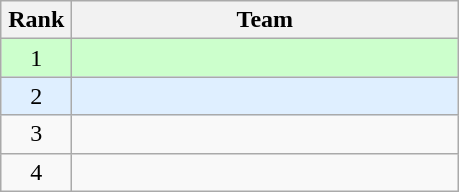<table class="wikitable" style="text-align: center;">
<tr>
<th width=40>Rank</th>
<th width=250>Team</th>
</tr>
<tr bgcolor=#ccffcc>
<td>1</td>
<td align=left></td>
</tr>
<tr bgcolor=#dfefff>
<td>2</td>
<td align=left></td>
</tr>
<tr>
<td>3</td>
<td align=left></td>
</tr>
<tr>
<td>4</td>
<td align=left></td>
</tr>
</table>
